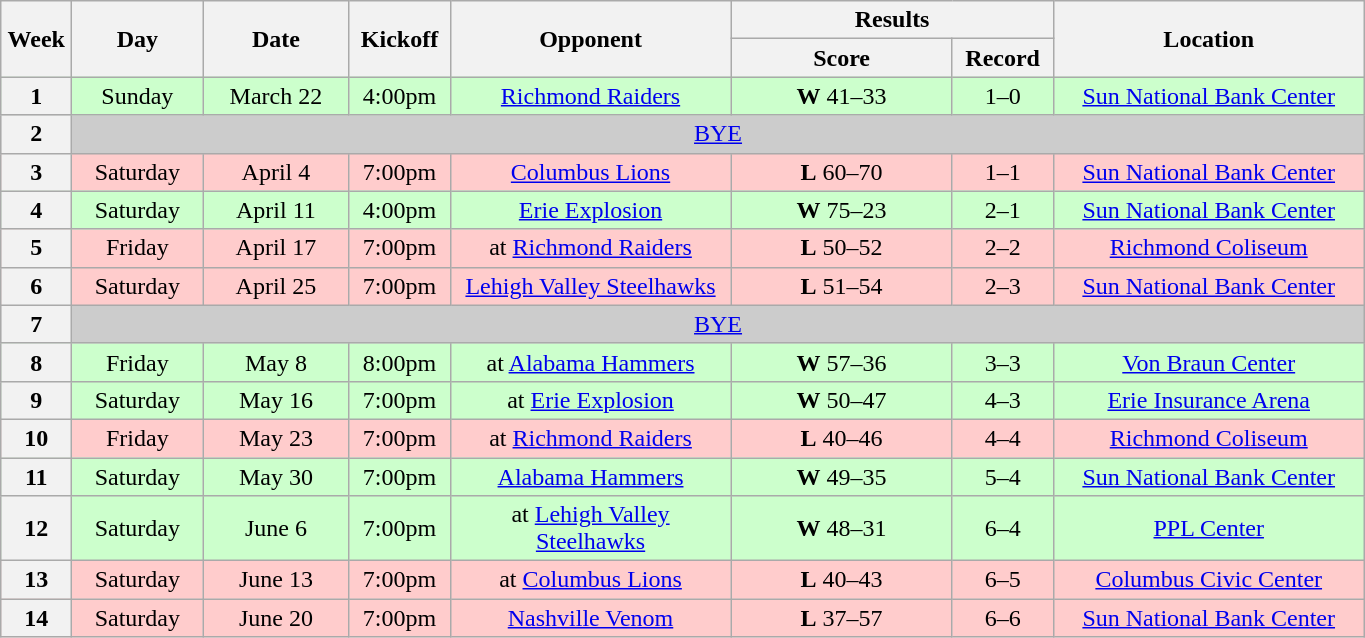<table class="wikitable">
<tr>
<th rowspan="2" width="40">Week</th>
<th rowspan="2" width="80">Day</th>
<th rowspan="2" width="90">Date</th>
<th rowspan="2" width="60">Kickoff</th>
<th rowspan="2" width="180">Opponent</th>
<th colspan="2" width="200">Results</th>
<th rowspan="2" width="200">Location</th>
</tr>
<tr>
<th width="140">Score</th>
<th width="60">Record</th>
</tr>
<tr align="center" bgcolor="#CCFFCC">
<th>1</th>
<td>Sunday</td>
<td>March 22</td>
<td>4:00pm</td>
<td><a href='#'>Richmond Raiders</a></td>
<td><strong>W</strong> 41–33</td>
<td>1–0</td>
<td><a href='#'>Sun National Bank Center</a></td>
</tr>
<tr align="center" bgcolor="#CCCCCC">
<th>2</th>
<td colSpan=7><a href='#'>BYE</a></td>
</tr>
<tr align="center" bgcolor="#FFCCCC">
<th>3</th>
<td>Saturday</td>
<td>April 4</td>
<td>7:00pm</td>
<td><a href='#'>Columbus Lions</a></td>
<td><strong>L</strong> 60–70</td>
<td>1–1</td>
<td><a href='#'>Sun National Bank Center</a></td>
</tr>
<tr align="center" bgcolor="#CCFFCC">
<th>4</th>
<td>Saturday</td>
<td>April 11</td>
<td>4:00pm</td>
<td><a href='#'>Erie Explosion</a></td>
<td><strong>W</strong> 75–23</td>
<td>2–1</td>
<td><a href='#'>Sun National Bank Center</a></td>
</tr>
<tr align="center" bgcolor="#FFCCCC">
<th>5</th>
<td>Friday</td>
<td>April 17</td>
<td>7:00pm</td>
<td>at <a href='#'>Richmond Raiders</a></td>
<td><strong>L</strong> 50–52</td>
<td>2–2</td>
<td><a href='#'>Richmond Coliseum</a></td>
</tr>
<tr align="center" bgcolor="#FFCCCC">
<th>6</th>
<td>Saturday</td>
<td>April 25</td>
<td>7:00pm</td>
<td><a href='#'>Lehigh Valley Steelhawks</a></td>
<td><strong>L</strong> 51–54</td>
<td>2–3</td>
<td><a href='#'>Sun National Bank Center</a></td>
</tr>
<tr align="center" bgcolor="#CCCCCC">
<th>7</th>
<td colSpan=7><a href='#'>BYE</a></td>
</tr>
<tr align="center" bgcolor="#CCFFCC">
<th>8</th>
<td>Friday</td>
<td>May 8</td>
<td>8:00pm</td>
<td>at <a href='#'>Alabama Hammers</a></td>
<td><strong>W</strong> 57–36</td>
<td>3–3</td>
<td><a href='#'>Von Braun Center</a></td>
</tr>
<tr align="center" bgcolor="#CCFFCC">
<th>9</th>
<td>Saturday</td>
<td>May 16</td>
<td>7:00pm</td>
<td>at <a href='#'>Erie Explosion</a></td>
<td><strong>W</strong> 50–47</td>
<td>4–3</td>
<td><a href='#'>Erie Insurance Arena</a></td>
</tr>
<tr align="center"  bgcolor="#FFCCCC">
<th>10</th>
<td>Friday</td>
<td>May 23</td>
<td>7:00pm</td>
<td>at <a href='#'>Richmond Raiders</a></td>
<td><strong>L</strong> 40–46</td>
<td>4–4</td>
<td><a href='#'>Richmond Coliseum</a></td>
</tr>
<tr align="center" bgcolor="#CCFFCC">
<th>11</th>
<td>Saturday</td>
<td>May 30</td>
<td>7:00pm</td>
<td><a href='#'>Alabama Hammers</a></td>
<td><strong>W</strong> 49–35</td>
<td>5–4</td>
<td><a href='#'>Sun National Bank Center</a></td>
</tr>
<tr align="center" bgcolor="#CCFFCC">
<th>12</th>
<td>Saturday</td>
<td>June 6</td>
<td>7:00pm</td>
<td>at <a href='#'>Lehigh Valley Steelhawks</a></td>
<td><strong>W</strong> 48–31</td>
<td>6–4</td>
<td><a href='#'>PPL Center</a></td>
</tr>
<tr align="center" bgcolor="#FFCCCC">
<th>13</th>
<td>Saturday</td>
<td>June 13</td>
<td>7:00pm</td>
<td>at <a href='#'>Columbus Lions</a></td>
<td><strong>L</strong> 40–43</td>
<td>6–5</td>
<td><a href='#'>Columbus Civic Center</a></td>
</tr>
<tr align="center" bgcolor="#FFCCCC">
<th>14</th>
<td>Saturday</td>
<td>June 20</td>
<td>7:00pm</td>
<td><a href='#'>Nashville Venom</a></td>
<td><strong>L</strong> 37–57</td>
<td>6–6</td>
<td><a href='#'>Sun National Bank Center</a></td>
</tr>
</table>
